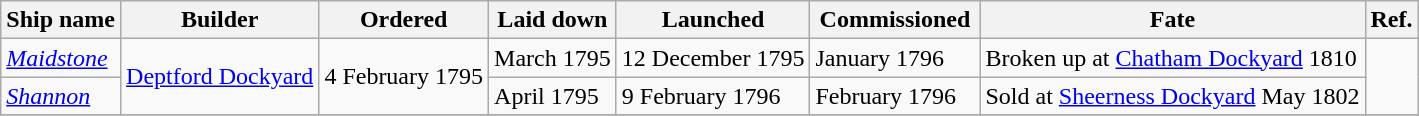<table class="wikitable">
<tr>
<th>Ship name</th>
<th>Builder</th>
<th>Ordered</th>
<th>Laid down</th>
<th>Launched</th>
<th scope="col" style="width:106px;">Commissioned</th>
<th>Fate</th>
<th>Ref.</th>
</tr>
<tr>
<td><a href='#'><em>Maidstone</em></a></td>
<td rowspan=2><a href='#'>Deptford Dockyard</a></td>
<td rowspan=2>4 February 1795</td>
<td>March 1795</td>
<td>12 December 1795</td>
<td>January 1796</td>
<td>Broken up at <a href='#'>Chatham Dockyard</a> 1810</td>
<td rowspan=2></td>
</tr>
<tr>
<td><a href='#'><em>Shannon</em></a></td>
<td>April 1795</td>
<td>9 February 1796</td>
<td>February 1796</td>
<td>Sold at <a href='#'>Sheerness Dockyard</a> May 1802</td>
</tr>
<tr>
</tr>
</table>
